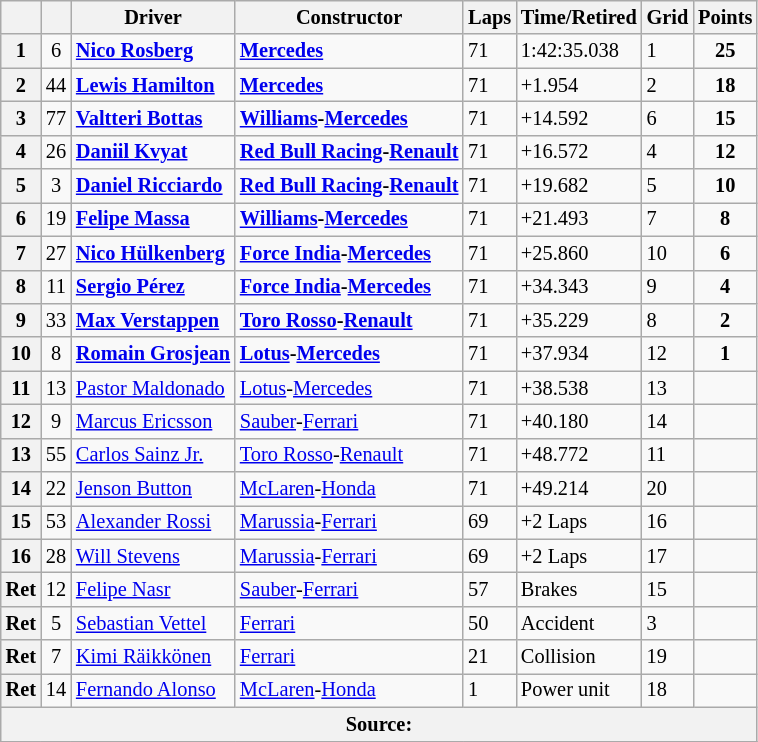<table class="wikitable" style="font-size: 85%;">
<tr>
<th></th>
<th></th>
<th>Driver</th>
<th>Constructor</th>
<th>Laps</th>
<th>Time/Retired</th>
<th>Grid</th>
<th>Points</th>
</tr>
<tr>
<th>1</th>
<td align="center">6</td>
<td> <strong><a href='#'>Nico Rosberg</a></strong></td>
<td><strong><a href='#'>Mercedes</a></strong></td>
<td>71</td>
<td>1:42:35.038</td>
<td>1</td>
<td align="center"><strong>25</strong></td>
</tr>
<tr>
<th>2</th>
<td align="center">44</td>
<td> <strong><a href='#'>Lewis Hamilton</a></strong></td>
<td><strong><a href='#'>Mercedes</a></strong></td>
<td>71</td>
<td>+1.954</td>
<td>2</td>
<td align="center"><strong>18</strong></td>
</tr>
<tr>
<th>3</th>
<td align="center">77</td>
<td> <strong><a href='#'>Valtteri Bottas</a></strong></td>
<td><strong><a href='#'>Williams</a>-<a href='#'>Mercedes</a></strong></td>
<td>71</td>
<td>+14.592</td>
<td>6</td>
<td align="center"><strong>15</strong></td>
</tr>
<tr>
<th>4</th>
<td align="center">26</td>
<td> <strong><a href='#'>Daniil Kvyat</a></strong></td>
<td><strong><a href='#'>Red Bull Racing</a>-<a href='#'>Renault</a></strong></td>
<td>71</td>
<td>+16.572</td>
<td>4</td>
<td align="center"><strong>12</strong></td>
</tr>
<tr>
<th>5</th>
<td align="center">3</td>
<td> <strong><a href='#'>Daniel Ricciardo</a></strong></td>
<td><strong><a href='#'>Red Bull Racing</a>-<a href='#'>Renault</a></strong></td>
<td>71</td>
<td>+19.682</td>
<td>5</td>
<td align="center"><strong>10</strong></td>
</tr>
<tr>
<th>6</th>
<td align="center">19</td>
<td> <strong><a href='#'>Felipe Massa</a></strong></td>
<td><strong><a href='#'>Williams</a>-<a href='#'>Mercedes</a></strong></td>
<td>71</td>
<td>+21.493</td>
<td>7</td>
<td align="center"><strong>8</strong></td>
</tr>
<tr>
<th>7</th>
<td align="center">27</td>
<td> <strong><a href='#'>Nico Hülkenberg</a></strong></td>
<td><strong><a href='#'>Force India</a>-<a href='#'>Mercedes</a></strong></td>
<td>71</td>
<td>+25.860</td>
<td>10</td>
<td align="center"><strong>6</strong></td>
</tr>
<tr>
<th>8</th>
<td align="center">11</td>
<td> <strong><a href='#'>Sergio Pérez</a></strong></td>
<td><strong><a href='#'>Force India</a>-<a href='#'>Mercedes</a></strong></td>
<td>71</td>
<td>+34.343</td>
<td>9</td>
<td align="center"><strong>4</strong></td>
</tr>
<tr>
<th>9</th>
<td align="center">33</td>
<td> <strong><a href='#'>Max Verstappen</a></strong></td>
<td><strong><a href='#'>Toro Rosso</a>-<a href='#'>Renault</a></strong></td>
<td>71</td>
<td>+35.229</td>
<td>8</td>
<td align="center"><strong>2</strong></td>
</tr>
<tr>
<th>10</th>
<td align="center">8</td>
<td> <strong><a href='#'>Romain Grosjean</a></strong></td>
<td><strong><a href='#'>Lotus</a>-<a href='#'>Mercedes</a></strong></td>
<td>71</td>
<td>+37.934</td>
<td>12</td>
<td align="center"><strong>1</strong></td>
</tr>
<tr>
<th>11</th>
<td align="center">13</td>
<td> <a href='#'>Pastor Maldonado</a></td>
<td><a href='#'>Lotus</a>-<a href='#'>Mercedes</a></td>
<td>71</td>
<td>+38.538</td>
<td>13</td>
<td></td>
</tr>
<tr>
<th>12</th>
<td align="center">9</td>
<td> <a href='#'>Marcus Ericsson</a></td>
<td><a href='#'>Sauber</a>-<a href='#'>Ferrari</a></td>
<td>71</td>
<td>+40.180</td>
<td>14</td>
<td></td>
</tr>
<tr>
<th>13</th>
<td align="center">55</td>
<td> <a href='#'>Carlos Sainz Jr.</a></td>
<td><a href='#'>Toro Rosso</a>-<a href='#'>Renault</a></td>
<td>71</td>
<td>+48.772</td>
<td>11</td>
<td></td>
</tr>
<tr>
<th>14</th>
<td align="center">22</td>
<td> <a href='#'>Jenson Button</a></td>
<td><a href='#'>McLaren</a>-<a href='#'>Honda</a></td>
<td>71</td>
<td>+49.214</td>
<td>20</td>
<td></td>
</tr>
<tr>
<th>15</th>
<td align="center">53</td>
<td> <a href='#'>Alexander Rossi</a></td>
<td><a href='#'>Marussia</a>-<a href='#'>Ferrari</a></td>
<td>69</td>
<td>+2 Laps</td>
<td>16</td>
<td></td>
</tr>
<tr>
<th>16</th>
<td align="center">28</td>
<td> <a href='#'>Will Stevens</a></td>
<td><a href='#'>Marussia</a>-<a href='#'>Ferrari</a></td>
<td>69</td>
<td>+2 Laps</td>
<td>17</td>
<td></td>
</tr>
<tr>
<th>Ret</th>
<td align="center">12</td>
<td> <a href='#'>Felipe Nasr</a></td>
<td><a href='#'>Sauber</a>-<a href='#'>Ferrari</a></td>
<td>57</td>
<td>Brakes</td>
<td>15</td>
<td></td>
</tr>
<tr>
<th>Ret</th>
<td align="center">5</td>
<td> <a href='#'>Sebastian Vettel</a></td>
<td><a href='#'>Ferrari</a></td>
<td>50</td>
<td>Accident</td>
<td>3</td>
<td></td>
</tr>
<tr>
<th>Ret</th>
<td align="center">7</td>
<td> <a href='#'>Kimi Räikkönen</a></td>
<td><a href='#'>Ferrari</a></td>
<td>21</td>
<td>Collision</td>
<td>19</td>
<td></td>
</tr>
<tr>
<th>Ret</th>
<td align="center">14</td>
<td> <a href='#'>Fernando Alonso</a></td>
<td><a href='#'>McLaren</a>-<a href='#'>Honda</a></td>
<td>1</td>
<td>Power unit</td>
<td>18</td>
<td></td>
</tr>
<tr>
<th colspan="8">Source:</th>
</tr>
<tr>
</tr>
</table>
